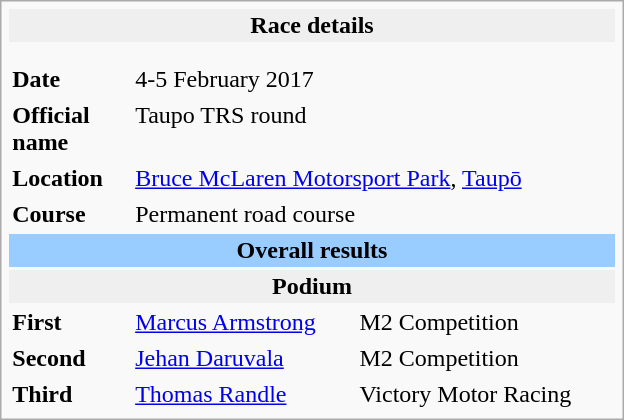<table class="infobox" cellpadding="2" style="float:right; float:right; width:26em;">
<tr>
<th colspan="3" style="background:#efefef;">Race details</th>
</tr>
<tr>
<td colspan="3" style="text-align:center;"></td>
</tr>
<tr>
<td colspan="3" style="text-align:center;"></td>
</tr>
<tr>
<td style="width: 20%;"><strong>Date</strong></td>
<td>4-5 February 2017</td>
</tr>
<tr>
<td><strong>Official name</strong></td>
<td colspan=2>Taupo TRS round</td>
</tr>
<tr>
<td><strong>Location</strong></td>
<td colspan=2><a href='#'>Bruce McLaren Motorsport Park</a>, <a href='#'>Taupō</a></td>
</tr>
<tr>
<td><strong>Course</strong></td>
<td colspan=2>Permanent road course<br></td>
</tr>
<tr>
<td colspan="3" style="text-align:center; background:#9cf;"><strong>Overall results</strong></td>
</tr>
<tr>
<th colspan="3" style="background:#efefef;">Podium</th>
</tr>
<tr>
<td><strong>First</strong></td>
<td> <a href='#'>Marcus Armstrong</a></td>
<td>M2 Competition</td>
</tr>
<tr>
<td><strong>Second</strong></td>
<td> <a href='#'>Jehan Daruvala</a></td>
<td>M2 Competition</td>
</tr>
<tr>
<td><strong>Third</strong></td>
<td> <a href='#'>Thomas Randle</a></td>
<td>Victory Motor Racing</td>
</tr>
</table>
